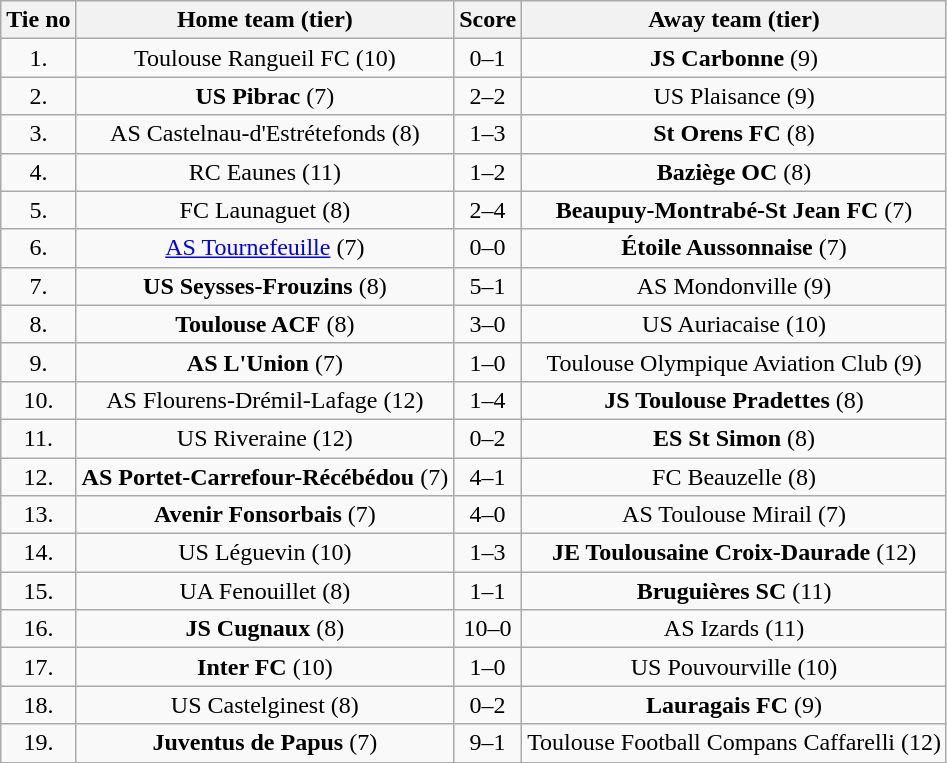<table class="wikitable" style="text-align: center">
<tr>
<th>Tie no</th>
<th>Home team (tier)</th>
<th>Score</th>
<th>Away team (tier)</th>
</tr>
<tr>
<td>1.</td>
<td>Toulouse Rangueil FC (10)</td>
<td>0–1</td>
<td><strong>JS Carbonne</strong> (9)</td>
</tr>
<tr>
<td>2.</td>
<td><strong>US Pibrac</strong> (7)</td>
<td>2–2 </td>
<td>US Plaisance (9)</td>
</tr>
<tr>
<td>3.</td>
<td>AS Castelnau-d'Estrétefonds (8)</td>
<td>1–3</td>
<td><strong>St Orens FC</strong> (8)</td>
</tr>
<tr>
<td>4.</td>
<td>RC Eaunes (11)</td>
<td>1–2</td>
<td><strong>Baziège OC</strong> (8)</td>
</tr>
<tr>
<td>5.</td>
<td>FC Launaguet (8)</td>
<td>2–4</td>
<td><strong>Beaupuy-Montrabé-St Jean FC</strong> (7)</td>
</tr>
<tr>
<td>6.</td>
<td><a href='#'>AS Tournefeuille</a> (7)</td>
<td>0–0 </td>
<td><strong>Étoile Aussonnaise</strong> (7)</td>
</tr>
<tr>
<td>7.</td>
<td><strong>US Seysses-Frouzins</strong> (8)</td>
<td>5–1</td>
<td>AS Mondonville (9)</td>
</tr>
<tr>
<td>8.</td>
<td><strong>Toulouse ACF</strong> (8)</td>
<td>3–0 </td>
<td>US Auriacaise (10)</td>
</tr>
<tr>
<td>9.</td>
<td><strong>AS L'Union</strong> (7)</td>
<td>1–0</td>
<td>Toulouse Olympique Aviation Club (9)</td>
</tr>
<tr>
<td>10.</td>
<td>AS Flourens-Drémil-Lafage (12)</td>
<td>1–4</td>
<td><strong>JS Toulouse Pradettes</strong> (8)</td>
</tr>
<tr>
<td>11.</td>
<td>US Riveraine (12)</td>
<td>0–2</td>
<td><strong>ES St Simon</strong> (8)</td>
</tr>
<tr>
<td>12.</td>
<td><strong>AS Portet-Carrefour-Récébédou</strong> (7)</td>
<td>4–1</td>
<td>FC Beauzelle (8)</td>
</tr>
<tr>
<td>13.</td>
<td><strong>Avenir Fonsorbais</strong> (7)</td>
<td>4–0</td>
<td>AS Toulouse Mirail (7)</td>
</tr>
<tr>
<td>14.</td>
<td>US Léguevin (10)</td>
<td>1–3</td>
<td><strong>JE Toulousaine Croix-Daurade</strong> (12)</td>
</tr>
<tr>
<td>15.</td>
<td>UA Fenouillet (8)</td>
<td>1–1 </td>
<td><strong>Bruguières SC</strong> (11)</td>
</tr>
<tr>
<td>16.</td>
<td><strong>JS Cugnaux</strong> (8)</td>
<td>10–0</td>
<td>AS Izards (11)</td>
</tr>
<tr>
<td>17.</td>
<td><strong>Inter FC</strong> (10)</td>
<td>1–0</td>
<td>US Pouvourville (10)</td>
</tr>
<tr>
<td>18.</td>
<td>US Castelginest (8)</td>
<td>0–2</td>
<td><strong>Lauragais FC</strong> (9)</td>
</tr>
<tr>
<td>19.</td>
<td><strong>Juventus de Papus</strong> (7)</td>
<td>9–1</td>
<td>Toulouse Football Compans Caffarelli (12)</td>
</tr>
</table>
